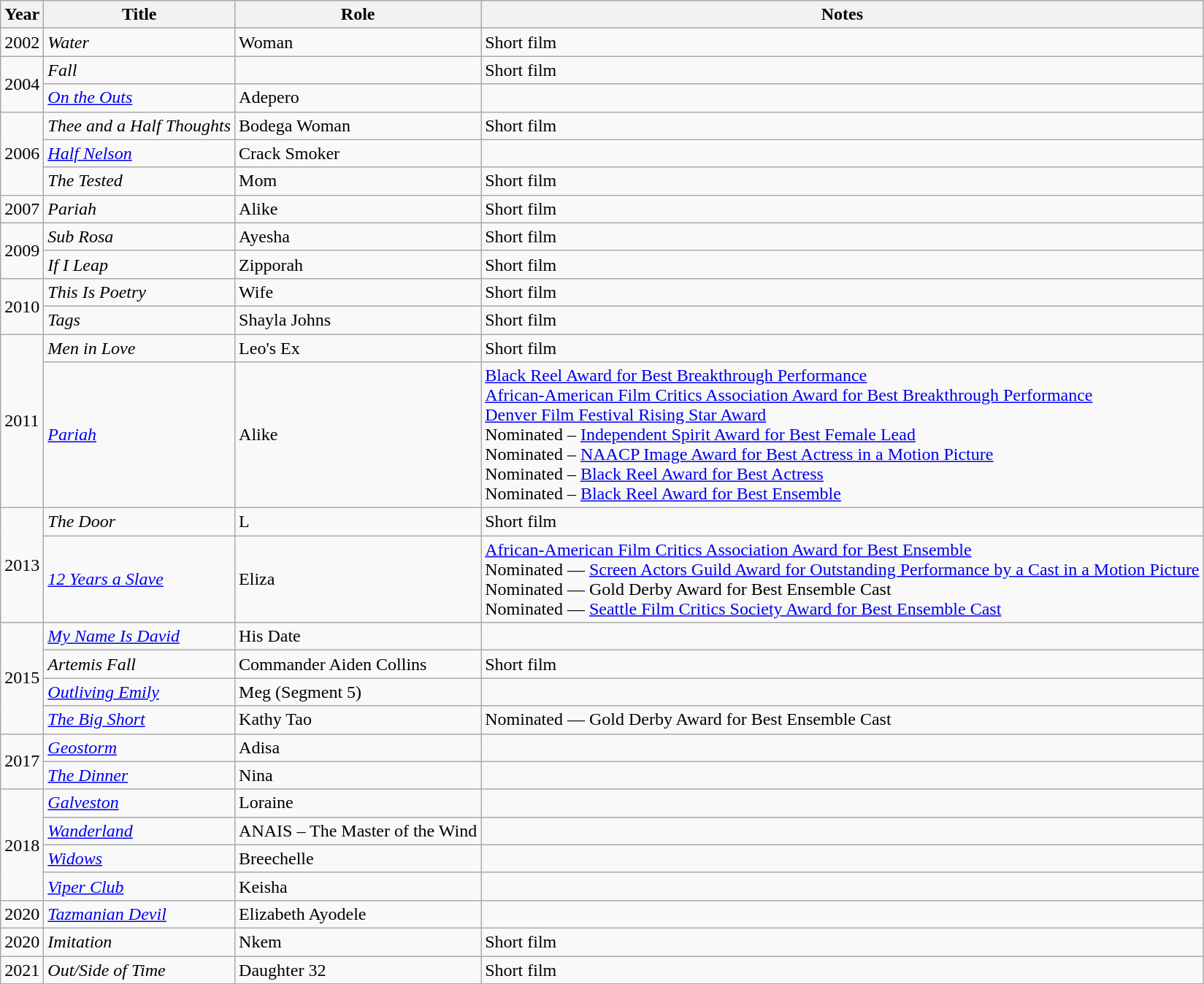<table class="wikitable sortable">
<tr>
<th>Year</th>
<th>Title</th>
<th>Role</th>
<th>Notes</th>
</tr>
<tr>
<td>2002</td>
<td><em>Water</em></td>
<td>Woman</td>
<td>Short film</td>
</tr>
<tr>
<td rowspan=2>2004</td>
<td><em>Fall</em></td>
<td></td>
<td>Short film</td>
</tr>
<tr>
<td><em><a href='#'>On the Outs</a></em></td>
<td>Adepero</td>
<td></td>
</tr>
<tr>
<td rowspan=3>2006</td>
<td><em>Thee and a Half Thoughts</em></td>
<td>Bodega Woman</td>
<td>Short film</td>
</tr>
<tr>
<td><em><a href='#'>Half Nelson</a></em></td>
<td>Crack Smoker</td>
<td></td>
</tr>
<tr>
<td><em>The Tested</em></td>
<td>Mom</td>
<td>Short film</td>
</tr>
<tr>
<td>2007</td>
<td><em>Pariah</em></td>
<td>Alike</td>
<td>Short film</td>
</tr>
<tr>
<td rowspan=2>2009</td>
<td><em>Sub Rosa</em></td>
<td>Ayesha</td>
<td>Short film</td>
</tr>
<tr>
<td><em>If I Leap</em></td>
<td>Zipporah</td>
<td>Short film</td>
</tr>
<tr>
<td rowspan=2>2010</td>
<td><em>This Is Poetry</em></td>
<td>Wife</td>
<td>Short film</td>
</tr>
<tr>
<td><em>Tags</em></td>
<td>Shayla Johns</td>
<td>Short film</td>
</tr>
<tr>
<td rowspan=2>2011</td>
<td><em>Men in Love</em></td>
<td>Leo's Ex</td>
<td>Short film</td>
</tr>
<tr>
<td><em><a href='#'>Pariah</a></em></td>
<td>Alike</td>
<td><a href='#'>Black Reel Award for Best Breakthrough Performance</a><br><a href='#'>African-American Film Critics Association Award for Best Breakthrough Performance</a><br><a href='#'>Denver Film Festival Rising Star Award</a><br>Nominated – <a href='#'>Independent Spirit Award for Best Female Lead</a><br>Nominated – <a href='#'>NAACP Image Award for Best Actress in a Motion Picture</a><br>Nominated – <a href='#'>Black Reel Award for Best Actress</a><br>Nominated – <a href='#'>Black Reel Award for Best Ensemble</a></td>
</tr>
<tr>
<td rowspan=2>2013</td>
<td><em>The Door</em></td>
<td>L</td>
<td>Short film</td>
</tr>
<tr>
<td><em><a href='#'>12 Years a Slave</a></em></td>
<td>Eliza</td>
<td><a href='#'>African-American Film Critics Association Award for Best Ensemble</a><br>Nominated — <a href='#'>Screen Actors Guild Award for Outstanding Performance by a Cast in a Motion Picture</a><br>Nominated — Gold Derby Award for Best Ensemble Cast<br>Nominated — <a href='#'>Seattle Film Critics Society Award for Best Ensemble Cast</a></td>
</tr>
<tr>
<td rowspan=4>2015</td>
<td><em><a href='#'>My Name Is David</a></em></td>
<td>His Date</td>
<td></td>
</tr>
<tr>
<td><em>Artemis Fall</em></td>
<td>Commander Aiden Collins</td>
<td>Short film</td>
</tr>
<tr>
<td><em><a href='#'>Outliving Emily</a></em></td>
<td>Meg (Segment 5)</td>
<td></td>
</tr>
<tr>
<td><em><a href='#'>The Big Short</a></em></td>
<td>Kathy Tao</td>
<td>Nominated — Gold Derby Award for Best Ensemble Cast</td>
</tr>
<tr>
<td rowspan=2>2017</td>
<td><em><a href='#'>Geostorm</a></em></td>
<td>Adisa</td>
<td></td>
</tr>
<tr>
<td><em><a href='#'>The Dinner</a></em></td>
<td>Nina</td>
<td></td>
</tr>
<tr>
<td rowspan=4>2018</td>
<td><em><a href='#'>Galveston</a></em></td>
<td>Loraine</td>
<td></td>
</tr>
<tr>
<td><em><a href='#'>Wanderland</a></em></td>
<td>ANAIS – The Master of the Wind</td>
<td></td>
</tr>
<tr>
<td><em><a href='#'>Widows</a></em></td>
<td>Breechelle</td>
<td></td>
</tr>
<tr>
<td><em><a href='#'>Viper Club</a></em></td>
<td>Keisha</td>
<td></td>
</tr>
<tr>
<td>2020</td>
<td><em><a href='#'>Tazmanian Devil</a> </em></td>
<td>Elizabeth Ayodele</td>
<td></td>
</tr>
<tr>
<td>2020</td>
<td><em>Imitation</em></td>
<td>Nkem</td>
<td>Short film</td>
</tr>
<tr>
<td>2021</td>
<td><em>Out/Side of Time</em></td>
<td>Daughter 32</td>
<td>Short film</td>
</tr>
</table>
